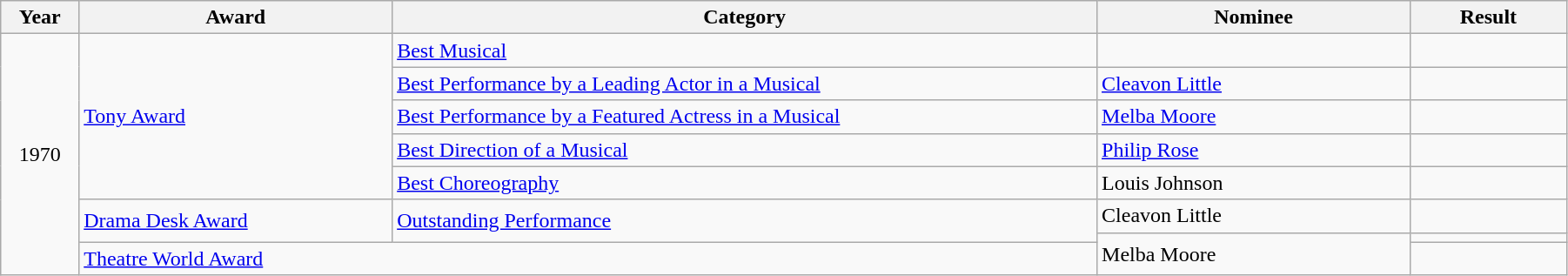<table class="wikitable" width="95%">
<tr>
<th width="5%">Year</th>
<th width="20%">Award</th>
<th width="45%">Category</th>
<th width="20%">Nominee</th>
<th width="10%">Result</th>
</tr>
<tr>
<td rowspan="8" align="center">1970</td>
<td rowspan="5"><a href='#'>Tony Award</a></td>
<td><a href='#'>Best Musical</a></td>
<td></td>
<td></td>
</tr>
<tr>
<td><a href='#'>Best Performance by a Leading Actor in a Musical</a></td>
<td><a href='#'>Cleavon Little</a></td>
<td></td>
</tr>
<tr>
<td><a href='#'>Best Performance by a Featured Actress in a Musical</a></td>
<td><a href='#'>Melba Moore</a></td>
<td></td>
</tr>
<tr>
<td><a href='#'>Best Direction of a Musical</a></td>
<td><a href='#'>Philip Rose</a></td>
<td></td>
</tr>
<tr>
<td><a href='#'>Best Choreography</a></td>
<td>Louis Johnson</td>
<td></td>
</tr>
<tr>
<td rowspan="2"><a href='#'>Drama Desk Award</a></td>
<td rowspan="2"><a href='#'>Outstanding Performance</a></td>
<td>Cleavon Little</td>
<td></td>
</tr>
<tr>
<td rowspan="2">Melba Moore</td>
<td></td>
</tr>
<tr>
<td colspan="2"><a href='#'>Theatre World Award</a></td>
<td></td>
</tr>
</table>
